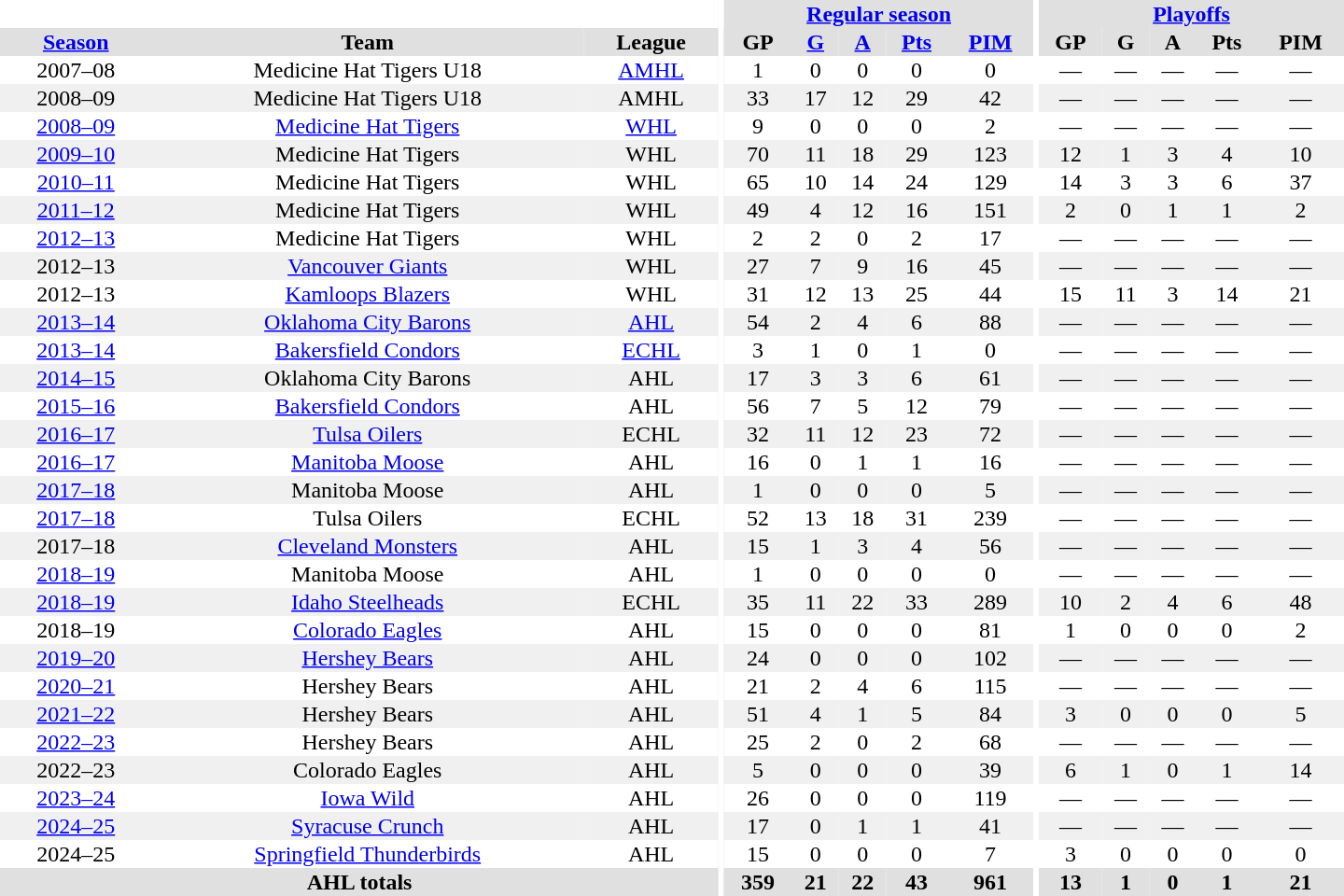<table border="0" cellpadding="1" cellspacing="0" style="text-align:center; width:60em">
<tr bgcolor="#e0e0e0">
<th colspan="3"  bgcolor="#ffffff"></th>
<th rowspan="100" bgcolor="#ffffff"></th>
<th colspan="5"><a href='#'>Regular season</a></th>
<th rowspan="100" bgcolor="#ffffff"></th>
<th colspan="5"><a href='#'>Playoffs</a></th>
</tr>
<tr bgcolor="#e0e0e0">
<th><a href='#'>Season</a></th>
<th>Team</th>
<th>League</th>
<th>GP</th>
<th><a href='#'>G</a></th>
<th><a href='#'>A</a></th>
<th><a href='#'>Pts</a></th>
<th><a href='#'>PIM</a></th>
<th>GP</th>
<th>G</th>
<th>A</th>
<th>Pts</th>
<th>PIM</th>
</tr>
<tr>
<td>2007–08</td>
<td>Medicine Hat Tigers U18</td>
<td><a href='#'>AMHL</a></td>
<td>1</td>
<td>0</td>
<td>0</td>
<td>0</td>
<td>0</td>
<td>—</td>
<td>—</td>
<td>—</td>
<td>—</td>
<td>—</td>
</tr>
<tr bgcolor="#f0f0f0">
<td>2008–09</td>
<td>Medicine Hat Tigers U18</td>
<td>AMHL</td>
<td>33</td>
<td>17</td>
<td>12</td>
<td>29</td>
<td>42</td>
<td>—</td>
<td>—</td>
<td>—</td>
<td>—</td>
<td>—</td>
</tr>
<tr>
<td><a href='#'>2008–09</a></td>
<td><a href='#'>Medicine Hat Tigers</a></td>
<td><a href='#'>WHL</a></td>
<td>9</td>
<td>0</td>
<td>0</td>
<td>0</td>
<td>2</td>
<td>—</td>
<td>—</td>
<td>—</td>
<td>—</td>
<td>—</td>
</tr>
<tr bgcolor="#f0f0f0">
<td><a href='#'>2009–10</a></td>
<td>Medicine Hat Tigers</td>
<td>WHL</td>
<td>70</td>
<td>11</td>
<td>18</td>
<td>29</td>
<td>123</td>
<td>12</td>
<td>1</td>
<td>3</td>
<td>4</td>
<td>10</td>
</tr>
<tr>
<td><a href='#'>2010–11</a></td>
<td>Medicine Hat Tigers</td>
<td>WHL</td>
<td>65</td>
<td>10</td>
<td>14</td>
<td>24</td>
<td>129</td>
<td>14</td>
<td>3</td>
<td>3</td>
<td>6</td>
<td>37</td>
</tr>
<tr bgcolor="#f0f0f0">
<td><a href='#'>2011–12</a></td>
<td>Medicine Hat Tigers</td>
<td>WHL</td>
<td>49</td>
<td>4</td>
<td>12</td>
<td>16</td>
<td>151</td>
<td>2</td>
<td>0</td>
<td>1</td>
<td>1</td>
<td>2</td>
</tr>
<tr>
<td><a href='#'>2012–13</a></td>
<td>Medicine Hat Tigers</td>
<td>WHL</td>
<td>2</td>
<td>2</td>
<td>0</td>
<td>2</td>
<td>17</td>
<td>—</td>
<td>—</td>
<td>—</td>
<td>—</td>
<td>—</td>
</tr>
<tr bgcolor="#f0f0f0">
<td>2012–13</td>
<td><a href='#'>Vancouver Giants</a></td>
<td>WHL</td>
<td>27</td>
<td>7</td>
<td>9</td>
<td>16</td>
<td>45</td>
<td>—</td>
<td>—</td>
<td>—</td>
<td>—</td>
<td>—</td>
</tr>
<tr>
<td>2012–13</td>
<td><a href='#'>Kamloops Blazers</a></td>
<td>WHL</td>
<td>31</td>
<td>12</td>
<td>13</td>
<td>25</td>
<td>44</td>
<td>15</td>
<td>11</td>
<td>3</td>
<td>14</td>
<td>21</td>
</tr>
<tr bgcolor="#f0f0f0">
<td><a href='#'>2013–14</a></td>
<td><a href='#'>Oklahoma City Barons</a></td>
<td><a href='#'>AHL</a></td>
<td>54</td>
<td>2</td>
<td>4</td>
<td>6</td>
<td>88</td>
<td>—</td>
<td>—</td>
<td>—</td>
<td>—</td>
<td>—</td>
</tr>
<tr>
<td><a href='#'>2013–14</a></td>
<td><a href='#'>Bakersfield Condors</a></td>
<td><a href='#'>ECHL</a></td>
<td>3</td>
<td>1</td>
<td>0</td>
<td>1</td>
<td>0</td>
<td>—</td>
<td>—</td>
<td>—</td>
<td>—</td>
<td>—</td>
</tr>
<tr bgcolor="#f0f0f0">
<td><a href='#'>2014–15</a></td>
<td>Oklahoma City Barons</td>
<td>AHL</td>
<td>17</td>
<td>3</td>
<td>3</td>
<td>6</td>
<td>61</td>
<td>—</td>
<td>—</td>
<td>—</td>
<td>—</td>
<td>—</td>
</tr>
<tr>
<td><a href='#'>2015–16</a></td>
<td><a href='#'>Bakersfield Condors</a></td>
<td>AHL</td>
<td>56</td>
<td>7</td>
<td>5</td>
<td>12</td>
<td>79</td>
<td>—</td>
<td>—</td>
<td>—</td>
<td>—</td>
<td>—</td>
</tr>
<tr bgcolor="#f0f0f0">
<td><a href='#'>2016–17</a></td>
<td><a href='#'>Tulsa Oilers</a></td>
<td>ECHL</td>
<td>32</td>
<td>11</td>
<td>12</td>
<td>23</td>
<td>72</td>
<td>—</td>
<td>—</td>
<td>—</td>
<td>—</td>
<td>—</td>
</tr>
<tr>
<td><a href='#'>2016–17</a></td>
<td><a href='#'>Manitoba Moose</a></td>
<td>AHL</td>
<td>16</td>
<td>0</td>
<td>1</td>
<td>1</td>
<td>16</td>
<td>—</td>
<td>—</td>
<td>—</td>
<td>—</td>
<td>—</td>
</tr>
<tr bgcolor="#f0f0f0">
<td><a href='#'>2017–18</a></td>
<td>Manitoba Moose</td>
<td>AHL</td>
<td>1</td>
<td>0</td>
<td>0</td>
<td>0</td>
<td>5</td>
<td>—</td>
<td>—</td>
<td>—</td>
<td>—</td>
<td>—</td>
</tr>
<tr>
<td><a href='#'>2017–18</a></td>
<td>Tulsa Oilers</td>
<td>ECHL</td>
<td>52</td>
<td>13</td>
<td>18</td>
<td>31</td>
<td>239</td>
<td>—</td>
<td>—</td>
<td>—</td>
<td>—</td>
<td>—</td>
</tr>
<tr bgcolor="#f0f0f0">
<td>2017–18</td>
<td><a href='#'>Cleveland Monsters</a></td>
<td>AHL</td>
<td>15</td>
<td>1</td>
<td>3</td>
<td>4</td>
<td>56</td>
<td>—</td>
<td>—</td>
<td>—</td>
<td>—</td>
<td>—</td>
</tr>
<tr>
<td><a href='#'>2018–19</a></td>
<td>Manitoba Moose</td>
<td>AHL</td>
<td>1</td>
<td>0</td>
<td>0</td>
<td>0</td>
<td>0</td>
<td>—</td>
<td>—</td>
<td>—</td>
<td>—</td>
<td>—</td>
</tr>
<tr bgcolor="#f0f0f0">
<td><a href='#'>2018–19</a></td>
<td><a href='#'>Idaho Steelheads</a></td>
<td>ECHL</td>
<td>35</td>
<td>11</td>
<td>22</td>
<td>33</td>
<td>289</td>
<td>10</td>
<td>2</td>
<td>4</td>
<td>6</td>
<td>48</td>
</tr>
<tr>
<td>2018–19</td>
<td><a href='#'>Colorado Eagles</a></td>
<td>AHL</td>
<td>15</td>
<td>0</td>
<td>0</td>
<td>0</td>
<td>81</td>
<td>1</td>
<td>0</td>
<td>0</td>
<td>0</td>
<td>2</td>
</tr>
<tr bgcolor="#f0f0f0">
<td><a href='#'>2019–20</a></td>
<td><a href='#'>Hershey Bears</a></td>
<td>AHL</td>
<td>24</td>
<td>0</td>
<td>0</td>
<td>0</td>
<td>102</td>
<td>—</td>
<td>—</td>
<td>—</td>
<td>—</td>
<td>—</td>
</tr>
<tr>
<td><a href='#'>2020–21</a></td>
<td>Hershey Bears</td>
<td>AHL</td>
<td>21</td>
<td>2</td>
<td>4</td>
<td>6</td>
<td>115</td>
<td>—</td>
<td>—</td>
<td>—</td>
<td>—</td>
<td>—</td>
</tr>
<tr bgcolor="#f0f0f0">
<td><a href='#'>2021–22</a></td>
<td>Hershey Bears</td>
<td>AHL</td>
<td>51</td>
<td>4</td>
<td>1</td>
<td>5</td>
<td>84</td>
<td>3</td>
<td>0</td>
<td>0</td>
<td>0</td>
<td>5</td>
</tr>
<tr>
<td><a href='#'>2022–23</a></td>
<td>Hershey Bears</td>
<td>AHL</td>
<td>25</td>
<td>2</td>
<td>0</td>
<td>2</td>
<td>68</td>
<td>—</td>
<td>—</td>
<td>—</td>
<td>—</td>
<td>—</td>
</tr>
<tr bgcolor="#f0f0f0">
<td>2022–23</td>
<td>Colorado Eagles</td>
<td>AHL</td>
<td>5</td>
<td>0</td>
<td>0</td>
<td>0</td>
<td>39</td>
<td>6</td>
<td>1</td>
<td>0</td>
<td>1</td>
<td>14</td>
</tr>
<tr>
<td><a href='#'>2023–24</a></td>
<td><a href='#'>Iowa Wild</a></td>
<td>AHL</td>
<td>26</td>
<td>0</td>
<td>0</td>
<td>0</td>
<td>119</td>
<td>—</td>
<td>—</td>
<td>—</td>
<td>—</td>
<td>—</td>
</tr>
<tr bgcolor="#f0f0f0">
<td><a href='#'>2024–25</a></td>
<td><a href='#'>Syracuse Crunch</a></td>
<td>AHL</td>
<td>17</td>
<td>0</td>
<td>1</td>
<td>1</td>
<td>41</td>
<td>—</td>
<td>—</td>
<td>—</td>
<td>—</td>
<td>—</td>
</tr>
<tr>
<td>2024–25</td>
<td><a href='#'>Springfield Thunderbirds</a></td>
<td>AHL</td>
<td>15</td>
<td>0</td>
<td>0</td>
<td>0</td>
<td>7</td>
<td>3</td>
<td>0</td>
<td>0</td>
<td>0</td>
<td>0</td>
</tr>
<tr bgcolor="#e0e0e0">
<th colspan="3">AHL totals</th>
<th>359</th>
<th>21</th>
<th>22</th>
<th>43</th>
<th>961</th>
<th>13</th>
<th>1</th>
<th>0</th>
<th>1</th>
<th>21</th>
</tr>
</table>
